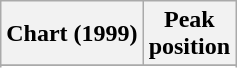<table class="wikitable sortable plainrowheaders" style="text-align:center">
<tr>
<th scope="col">Chart (1999)</th>
<th scope="col">Peak<br>position</th>
</tr>
<tr>
</tr>
<tr>
</tr>
</table>
